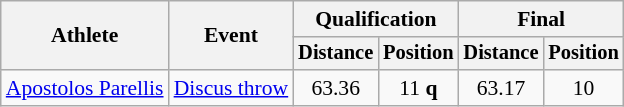<table class=wikitable style=font-size:90%>
<tr>
<th rowspan=2>Athlete</th>
<th rowspan=2>Event</th>
<th colspan=2>Qualification</th>
<th colspan=2>Final</th>
</tr>
<tr style=font-size:95%>
<th>Distance</th>
<th>Position</th>
<th>Distance</th>
<th>Position</th>
</tr>
<tr align=center>
<td align=left><a href='#'>Apostolos Parellis</a></td>
<td align=left><a href='#'>Discus throw</a></td>
<td>63.36</td>
<td>11 <strong>q</strong></td>
<td>63.17</td>
<td>10</td>
</tr>
</table>
